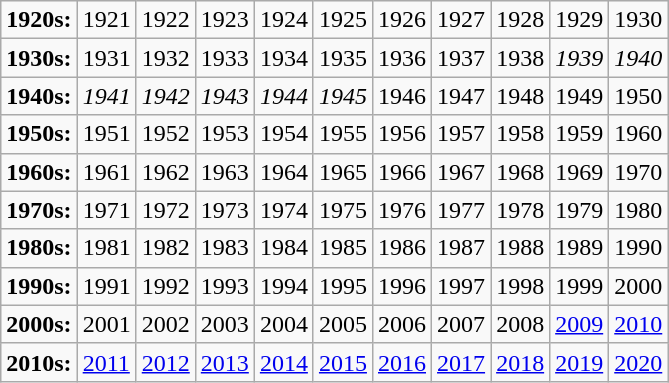<table class="wikitable">
<tr>
<td><strong>1920s:</strong></td>
<td>1921</td>
<td>1922</td>
<td>1923</td>
<td>1924</td>
<td>1925</td>
<td>1926</td>
<td>1927</td>
<td>1928</td>
<td>1929</td>
<td>1930</td>
</tr>
<tr>
<td><strong>1930s:</strong></td>
<td>1931</td>
<td>1932</td>
<td>1933</td>
<td>1934</td>
<td>1935</td>
<td>1936</td>
<td>1937</td>
<td>1938</td>
<td><em>1939</em></td>
<td><em>1940</em></td>
</tr>
<tr>
<td><strong>1940s:</strong></td>
<td><em>1941</em></td>
<td><em>1942</em></td>
<td><em>1943</em></td>
<td><em>1944</em></td>
<td><em>1945</em></td>
<td>1946</td>
<td>1947</td>
<td>1948</td>
<td>1949</td>
<td>1950</td>
</tr>
<tr>
<td><strong>1950s:</strong></td>
<td>1951</td>
<td>1952</td>
<td>1953</td>
<td>1954</td>
<td>1955</td>
<td>1956</td>
<td>1957</td>
<td>1958</td>
<td>1959</td>
<td>1960</td>
</tr>
<tr>
<td><strong>1960s:</strong></td>
<td>1961</td>
<td>1962</td>
<td>1963</td>
<td>1964</td>
<td>1965</td>
<td>1966</td>
<td>1967</td>
<td>1968</td>
<td>1969</td>
<td>1970</td>
</tr>
<tr>
<td><strong>1970s:</strong></td>
<td>1971</td>
<td>1972</td>
<td>1973</td>
<td>1974</td>
<td>1975</td>
<td>1976</td>
<td>1977</td>
<td>1978</td>
<td>1979</td>
<td>1980</td>
</tr>
<tr>
<td><strong>1980s:</strong></td>
<td>1981</td>
<td>1982</td>
<td>1983</td>
<td>1984</td>
<td>1985</td>
<td>1986</td>
<td>1987</td>
<td>1988</td>
<td>1989</td>
<td>1990</td>
</tr>
<tr>
<td><strong>1990s:</strong></td>
<td>1991</td>
<td>1992</td>
<td>1993</td>
<td>1994</td>
<td>1995</td>
<td>1996</td>
<td>1997</td>
<td>1998</td>
<td>1999</td>
<td>2000</td>
</tr>
<tr>
<td><strong>2000s:</strong></td>
<td>2001</td>
<td>2002</td>
<td>2003</td>
<td>2004</td>
<td>2005</td>
<td>2006</td>
<td>2007</td>
<td>2008</td>
<td><a href='#'>2009</a></td>
<td><a href='#'>2010</a></td>
</tr>
<tr>
<td><strong>2010s:</strong></td>
<td><a href='#'>2011</a></td>
<td><a href='#'>2012</a></td>
<td><a href='#'>2013</a></td>
<td><a href='#'>2014</a></td>
<td><a href='#'>2015</a></td>
<td><a href='#'>2016</a></td>
<td><a href='#'>2017</a></td>
<td><a href='#'>2018</a></td>
<td><a href='#'>2019</a></td>
<td><a href='#'>2020</a></td>
</tr>
</table>
